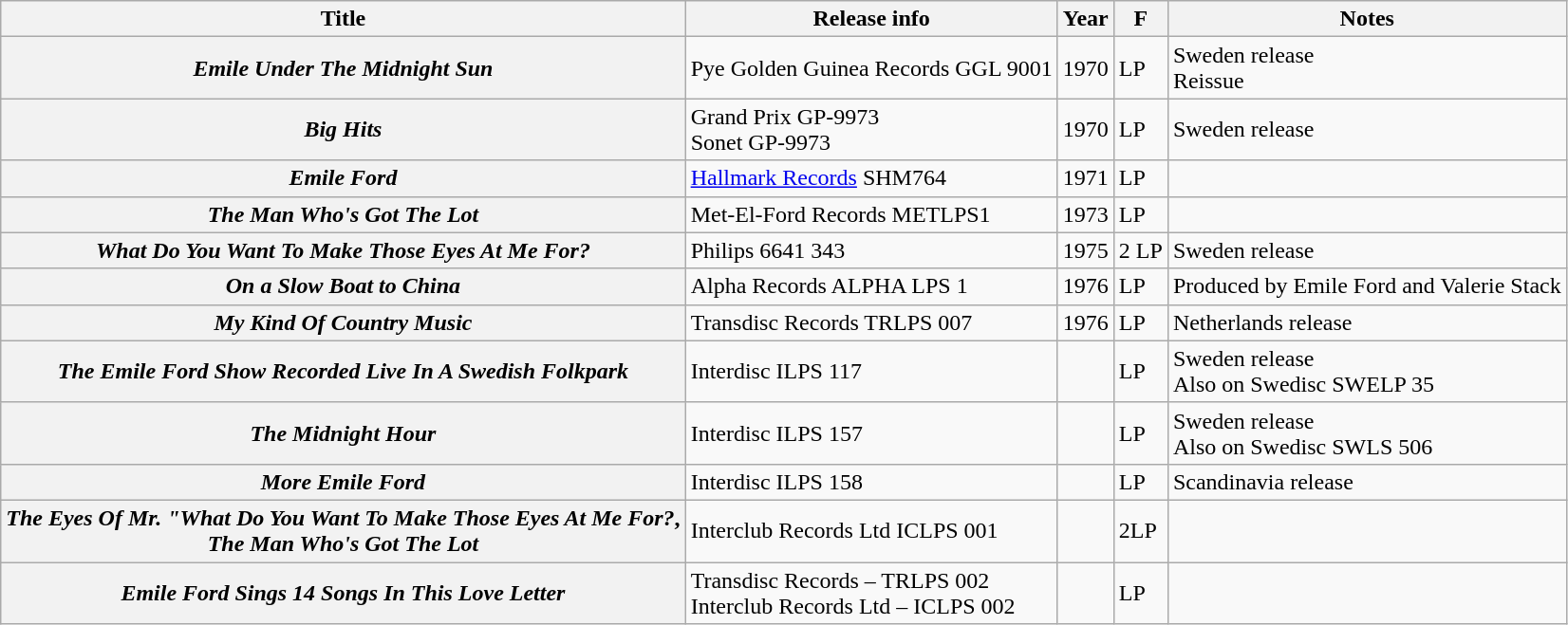<table class="wikitable plainrowheaders sortable">
<tr>
<th scope="col">Title</th>
<th scope="col">Release info</th>
<th scope="col">Year</th>
<th scope="col">F</th>
<th scope="col" class="unsortable">Notes</th>
</tr>
<tr>
<th scope="row"><em>Emile Under The Midnight Sun</em></th>
<td>Pye Golden Guinea Records  GGL 9001</td>
<td>1970</td>
<td>LP</td>
<td>Sweden release<br>Reissue</td>
</tr>
<tr>
<th scope="row"><em>Big Hits</em></th>
<td>Grand Prix GP-9973<br>Sonet GP-9973</td>
<td>1970</td>
<td>LP</td>
<td>Sweden release</td>
</tr>
<tr>
<th scope="row"><em>Emile Ford </em></th>
<td><a href='#'>Hallmark Records</a> SHM764</td>
<td>1971</td>
<td>LP</td>
<td></td>
</tr>
<tr>
<th scope="row"><em>The Man Who's Got The Lot</em></th>
<td>Met-El-Ford Records METLPS1</td>
<td>1973</td>
<td>LP</td>
<td></td>
</tr>
<tr>
<th scope="row"><em>What Do You Want To Make Those Eyes At Me For?</em></th>
<td>Philips 6641 343</td>
<td>1975</td>
<td>2 LP</td>
<td>Sweden release</td>
</tr>
<tr>
<th scope="row"><em>On a Slow Boat to China</em></th>
<td>Alpha Records ALPHA LPS 1</td>
<td>1976</td>
<td>LP</td>
<td>Produced by Emile Ford and Valerie Stack</td>
</tr>
<tr>
<th scope="row"><em>My Kind Of Country Music</em></th>
<td>Transdisc Records TRLPS 007</td>
<td>1976</td>
<td>LP</td>
<td>Netherlands release</td>
</tr>
<tr>
<th scope="row"><em>The Emile Ford Show Recorded Live In A Swedish Folkpark</em></th>
<td>Interdisc ILPS 117</td>
<td></td>
<td>LP</td>
<td>Sweden release<br>Also on Swedisc SWELP 35</td>
</tr>
<tr>
<th scope="row"><em>The Midnight Hour</em></th>
<td>Interdisc ILPS 157</td>
<td></td>
<td>LP</td>
<td>Sweden release<br>Also on Swedisc SWLS 506</td>
</tr>
<tr>
<th scope="row"><em>More Emile Ford</em></th>
<td>Interdisc ILPS 158</td>
<td></td>
<td>LP</td>
<td>Scandinavia release</td>
</tr>
<tr>
<th scope="row"><em>The Eyes Of Mr. "What Do You Want To Make Those Eyes At Me For?</em>,<br><em>The Man Who's Got The Lot</em></th>
<td>Interclub Records Ltd ICLPS 001</td>
<td></td>
<td>2LP</td>
<td></td>
</tr>
<tr>
<th scope="row"><em>Emile Ford Sings 14 Songs In This Love Letter</em></th>
<td>Transdisc Records – TRLPS 002<br>Interclub Records Ltd – ICLPS 002</td>
<td></td>
<td>LP</td>
<td></td>
</tr>
</table>
